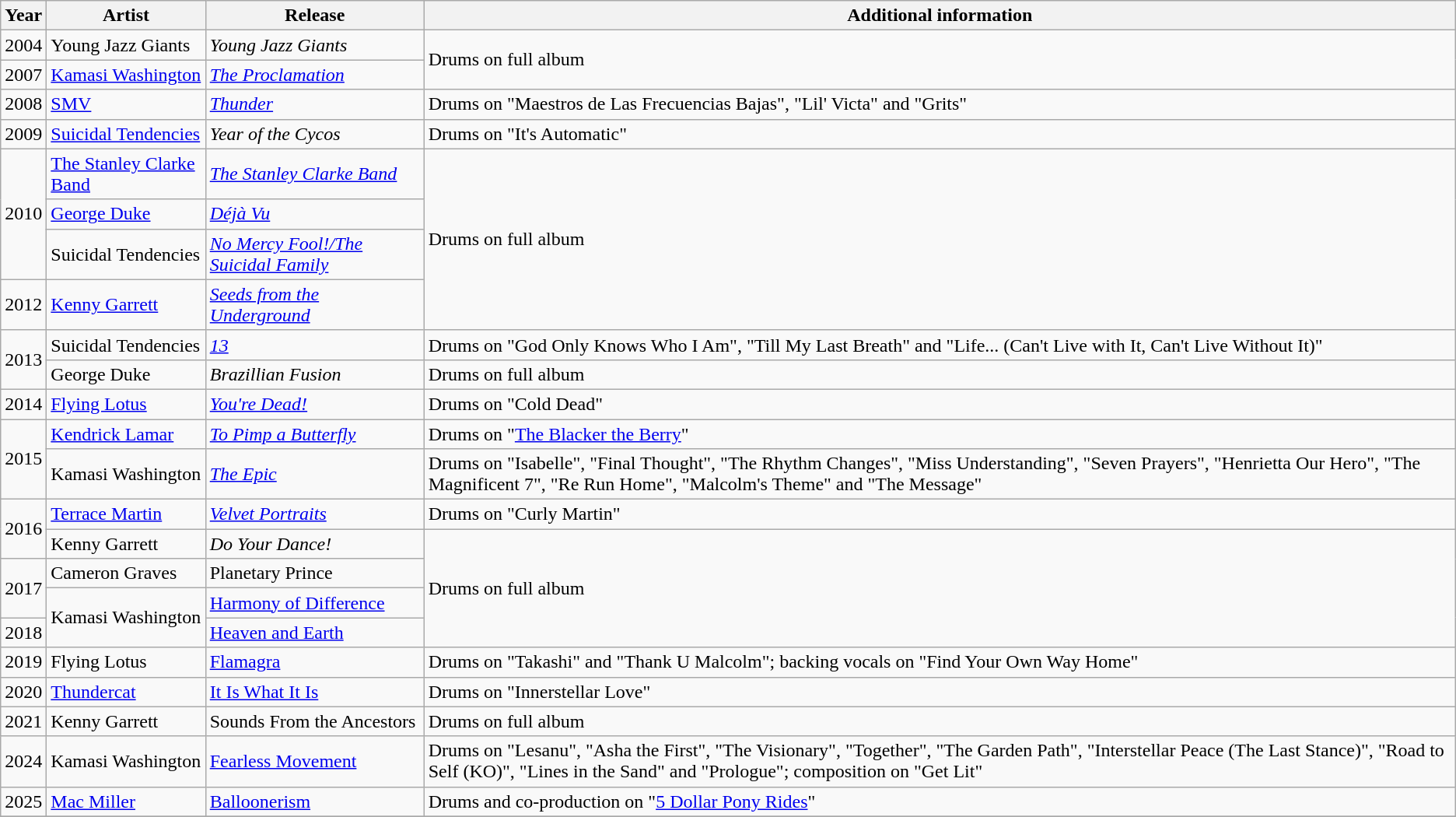<table class="wikitable">
<tr>
<th>Year</th>
<th>Artist</th>
<th>Release</th>
<th>Additional information</th>
</tr>
<tr>
<td>2004</td>
<td>Young Jazz Giants</td>
<td><em>Young Jazz Giants</em></td>
<td rowspan="2">Drums on full album</td>
</tr>
<tr>
<td>2007</td>
<td><a href='#'>Kamasi Washington</a></td>
<td><em><a href='#'>The Proclamation</a></em></td>
</tr>
<tr>
<td>2008</td>
<td><a href='#'>SMV</a></td>
<td><em><a href='#'>Thunder</a></em></td>
<td>Drums on "Maestros de Las Frecuencias Bajas", "Lil' Victa" and "Grits"</td>
</tr>
<tr>
<td>2009</td>
<td><a href='#'>Suicidal Tendencies</a></td>
<td><em>Year of the Cycos</em></td>
<td>Drums on "It's Automatic"</td>
</tr>
<tr>
<td rowspan="3">2010</td>
<td><a href='#'>The Stanley Clarke Band</a></td>
<td><em><a href='#'>The Stanley Clarke Band</a></em></td>
<td rowspan="4">Drums on full album</td>
</tr>
<tr>
<td><a href='#'>George Duke</a></td>
<td><em><a href='#'>Déjà Vu</a></em></td>
</tr>
<tr>
<td>Suicidal Tendencies</td>
<td><em><a href='#'>No Mercy Fool!/The Suicidal Family</a></em></td>
</tr>
<tr>
<td>2012</td>
<td><a href='#'>Kenny Garrett</a></td>
<td><em><a href='#'>Seeds from the Underground</a></em></td>
</tr>
<tr>
<td rowspan="2">2013</td>
<td>Suicidal Tendencies</td>
<td><em><a href='#'>13</a></em></td>
<td>Drums on "God Only Knows Who I Am", "Till My Last Breath" and "Life... (Can't Live with It, Can't Live Without It)"</td>
</tr>
<tr>
<td>George Duke</td>
<td><em>Brazillian Fusion</em></td>
<td>Drums on full album</td>
</tr>
<tr>
<td>2014</td>
<td><a href='#'>Flying Lotus</a></td>
<td><em><a href='#'>You're Dead!</a></em></td>
<td>Drums on "Cold Dead"</td>
</tr>
<tr>
<td rowspan="2">2015</td>
<td><a href='#'>Kendrick Lamar</a></td>
<td><em><a href='#'>To Pimp a Butterfly</a></em></td>
<td>Drums on "<a href='#'>The Blacker the Berry</a>"</td>
</tr>
<tr>
<td>Kamasi Washington</td>
<td><em><a href='#'>The Epic</a></em></td>
<td>Drums on "Isabelle", "Final Thought", "The Rhythm Changes", "Miss Understanding", "Seven Prayers", "Henrietta Our Hero", "The Magnificent 7", "Re Run Home", "Malcolm's Theme" and "The Message"</td>
</tr>
<tr>
<td rowspan="2">2016</td>
<td><a href='#'>Terrace Martin</a></td>
<td><em><a href='#'>Velvet Portraits</a></em></td>
<td>Drums on "Curly Martin"</td>
</tr>
<tr>
<td>Kenny Garrett</td>
<td><em>Do Your Dance!</td>
<td rowspan="4">Drums on full album</td>
</tr>
<tr>
<td rowspan="2">2017</td>
<td>Cameron Graves</td>
<td></em>Planetary Prince<em></td>
</tr>
<tr>
<td rowspan="2">Kamasi Washington</td>
<td></em><a href='#'>Harmony of Difference</a><em></td>
</tr>
<tr>
<td>2018</td>
<td></em><a href='#'>Heaven and Earth</a><em></td>
</tr>
<tr>
<td>2019</td>
<td>Flying Lotus</td>
<td></em><a href='#'>Flamagra</a><em></td>
<td>Drums on "Takashi" and "Thank U Malcolm"; backing vocals on "Find Your Own Way Home"</td>
</tr>
<tr>
<td>2020</td>
<td><a href='#'>Thundercat</a></td>
<td></em><a href='#'>It Is What It Is</a><em></td>
<td>Drums on "Innerstellar Love"</td>
</tr>
<tr>
<td>2021</td>
<td>Kenny Garrett</td>
<td></em>Sounds From the Ancestors<em></td>
<td>Drums on full album</td>
</tr>
<tr>
<td>2024</td>
<td>Kamasi Washington</td>
<td></em><a href='#'>Fearless Movement</a><em></td>
<td>Drums on "Lesanu", "Asha the First", "The Visionary", "Together", "The Garden Path", "Interstellar Peace (The Last Stance)", "Road to Self (KO)", "Lines in the Sand" and "Prologue"; composition on "Get Lit"</td>
</tr>
<tr>
<td>2025</td>
<td><a href='#'>Mac Miller</a></td>
<td></em><a href='#'>Balloonerism</a><em></td>
<td>Drums and co-production on "<a href='#'>5 Dollar Pony Rides</a>"</td>
</tr>
<tr>
</tr>
</table>
